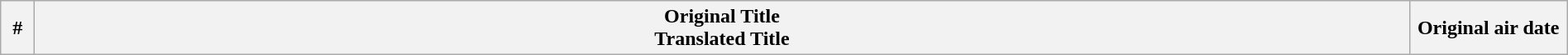<table class="wikitable plainrowheaders" style="width:100%; margin:auto;">
<tr>
<th width="20">#</th>
<th>Original Title<br>Translated Title</th>
<th width="120">Original air date<br>




</th>
</tr>
</table>
